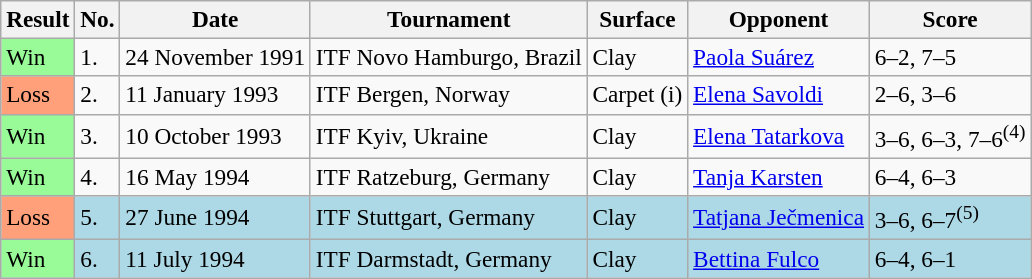<table class="sortable wikitable" style="font-size:97%;">
<tr>
<th>Result</th>
<th>No.</th>
<th>Date</th>
<th>Tournament</th>
<th>Surface</th>
<th>Opponent</th>
<th>Score</th>
</tr>
<tr>
<td style="background:#98fb98;">Win</td>
<td>1.</td>
<td>24 November 1991</td>
<td>ITF Novo Hamburgo, Brazil</td>
<td>Clay</td>
<td> <a href='#'>Paola Suárez</a></td>
<td>6–2, 7–5</td>
</tr>
<tr>
<td style="background:#ffa07a;">Loss</td>
<td>2.</td>
<td>11 January 1993</td>
<td>ITF Bergen, Norway</td>
<td>Carpet (i)</td>
<td> <a href='#'>Elena Savoldi</a></td>
<td>2–6, 3–6</td>
</tr>
<tr>
<td style="background:#98fb98;">Win</td>
<td>3.</td>
<td>10 October 1993</td>
<td>ITF Kyiv, Ukraine</td>
<td>Clay</td>
<td> <a href='#'>Elena Tatarkova</a></td>
<td>3–6, 6–3, 7–6<sup>(4)</sup></td>
</tr>
<tr>
<td style="background:#98fb98;">Win</td>
<td>4.</td>
<td>16 May 1994</td>
<td>ITF Ratzeburg, Germany</td>
<td>Clay</td>
<td> <a href='#'>Tanja Karsten</a></td>
<td>6–4, 6–3</td>
</tr>
<tr style="background:lightblue;">
<td style="background:#ffa07a;">Loss</td>
<td>5.</td>
<td>27 June 1994</td>
<td>ITF Stuttgart, Germany</td>
<td>Clay</td>
<td> <a href='#'>Tatjana Ječmenica</a></td>
<td>3–6, 6–7<sup>(5)</sup></td>
</tr>
<tr style="background:lightblue;">
<td style="background:#98fb98;">Win</td>
<td>6.</td>
<td>11 July 1994</td>
<td>ITF Darmstadt, Germany</td>
<td>Clay</td>
<td> <a href='#'>Bettina Fulco</a></td>
<td>6–4, 6–1</td>
</tr>
</table>
